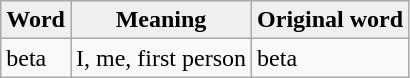<table class="wikitable">
<tr>
<th style="background:#efefef;">Word</th>
<th style="background:#efefef;">Meaning</th>
<th style="background:#efefef;">Original word</th>
</tr>
<tr>
<td>beta</td>
<td>I, me, first person</td>
<td>beta</td>
</tr>
</table>
